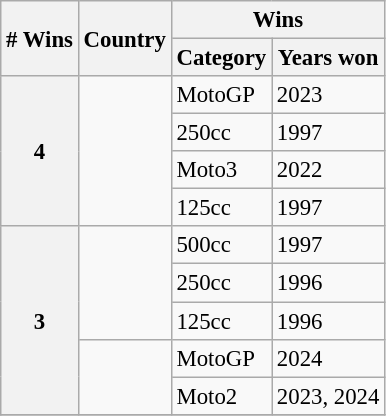<table class="wikitable" style="font-size: 95%;">
<tr>
<th rowspan=2># Wins</th>
<th rowspan=2>Country</th>
<th colspan=2>Wins</th>
</tr>
<tr>
<th>Category</th>
<th>Years won</th>
</tr>
<tr>
<th rowspan=4>4</th>
<td rowspan=4></td>
<td>MotoGP</td>
<td>2023</td>
</tr>
<tr>
<td>250cc</td>
<td>1997</td>
</tr>
<tr>
<td>Moto3</td>
<td>2022</td>
</tr>
<tr>
<td>125cc</td>
<td>1997</td>
</tr>
<tr>
<th rowspan=5>3</th>
<td rowspan=3></td>
<td>500cc</td>
<td>1997</td>
</tr>
<tr>
<td>250cc</td>
<td>1996</td>
</tr>
<tr>
<td>125cc</td>
<td>1996</td>
</tr>
<tr>
<td rowspan=2></td>
<td>MotoGP</td>
<td>2024</td>
</tr>
<tr>
<td>Moto2</td>
<td>2023, 2024</td>
</tr>
<tr>
</tr>
</table>
